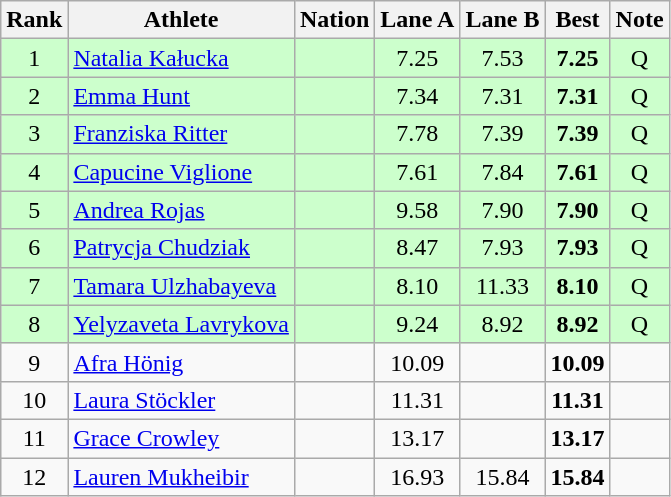<table class="wikitable sortable" style="text-align:center">
<tr>
<th>Rank</th>
<th>Athlete</th>
<th>Nation</th>
<th>Lane A</th>
<th>Lane B</th>
<th>Best</th>
<th>Note</th>
</tr>
<tr bgcolor=ccffcc>
<td>1</td>
<td align=left><a href='#'>Natalia Kałucka</a></td>
<td align=left></td>
<td>7.25</td>
<td>7.53</td>
<td><strong>7.25</strong></td>
<td>Q</td>
</tr>
<tr bgcolor=ccffcc>
<td>2</td>
<td align=left><a href='#'>Emma Hunt</a></td>
<td align=left></td>
<td>7.34</td>
<td>7.31</td>
<td><strong>7.31</strong></td>
<td>Q</td>
</tr>
<tr bgcolor=ccffcc>
<td>3</td>
<td align=left><a href='#'>Franziska Ritter</a></td>
<td align=left></td>
<td>7.78</td>
<td>7.39</td>
<td><strong>7.39</strong></td>
<td>Q</td>
</tr>
<tr bgcolor=ccffcc>
<td>4</td>
<td align=left><a href='#'>Capucine Viglione</a></td>
<td align=left></td>
<td>7.61</td>
<td>7.84</td>
<td><strong>7.61</strong></td>
<td>Q</td>
</tr>
<tr bgcolor=ccffcc>
<td>5</td>
<td align=left><a href='#'>Andrea Rojas</a></td>
<td align=left></td>
<td>9.58</td>
<td>7.90</td>
<td><strong>7.90</strong></td>
<td>Q</td>
</tr>
<tr bgcolor=ccffcc>
<td>6</td>
<td align=left><a href='#'>Patrycja Chudziak</a></td>
<td align=left></td>
<td>8.47</td>
<td>7.93</td>
<td><strong>7.93</strong></td>
<td>Q</td>
</tr>
<tr bgcolor=ccffcc>
<td>7</td>
<td align=left><a href='#'>Tamara Ulzhabayeva</a></td>
<td align=left></td>
<td>8.10</td>
<td>11.33</td>
<td><strong>8.10</strong></td>
<td>Q</td>
</tr>
<tr bgcolor=ccffcc>
<td>8</td>
<td align=left><a href='#'>Yelyzaveta Lavrykova</a></td>
<td align=left></td>
<td>9.24</td>
<td>8.92</td>
<td><strong>8.92</strong></td>
<td>Q</td>
</tr>
<tr>
<td>9</td>
<td align=left><a href='#'>Afra Hönig</a></td>
<td align=left></td>
<td>10.09</td>
<td></td>
<td><strong>10.09</strong></td>
<td></td>
</tr>
<tr>
<td>10</td>
<td align=left><a href='#'>Laura Stöckler</a></td>
<td align=left></td>
<td>11.31</td>
<td></td>
<td><strong>11.31</strong></td>
<td></td>
</tr>
<tr>
<td>11</td>
<td align=left><a href='#'>Grace Crowley</a></td>
<td align=left></td>
<td>13.17</td>
<td></td>
<td><strong>13.17</strong></td>
<td></td>
</tr>
<tr>
<td>12</td>
<td align=left><a href='#'>Lauren Mukheibir</a></td>
<td align=left></td>
<td>16.93</td>
<td>15.84</td>
<td><strong>15.84</strong></td>
<td></td>
</tr>
</table>
